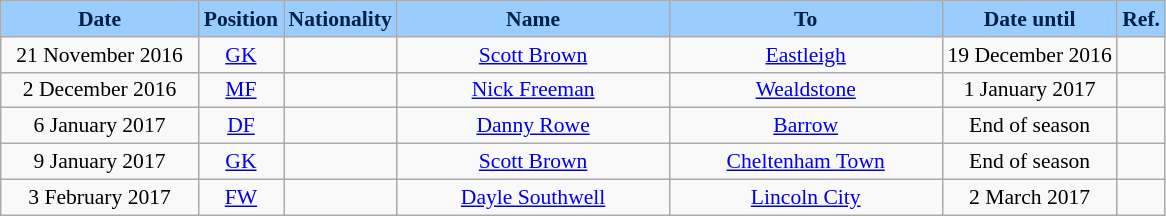<table class="wikitable"  style="text-align:center; font-size:90%; ">
<tr>
<th style="background:#99CCFF; color:#001F44; width:125px;">Date</th>
<th style="background:#99CCFF; color:#001F44; width:50px;">Position</th>
<th style="background:#99CCFF; color:#001F44; width:50px;">Nationality</th>
<th style="background:#99CCFF; color:#001F44; width:175px;">Name</th>
<th style="background:#99CCFF; color:#001F44; width:175px;">To</th>
<th style="background:#99CCFF; color:#001F44; width:110px;">Date until</th>
<th style="background:#99CCFF; color:#001F44; width:25px;">Ref.</th>
</tr>
<tr>
<td>21 November 2016</td>
<td><a href='#'>GK</a></td>
<td></td>
<td><a href='#'>Scott Brown</a></td>
<td><a href='#'>Eastleigh</a></td>
<td>19 December 2016</td>
<td></td>
</tr>
<tr>
<td>2 December 2016</td>
<td><a href='#'>MF</a></td>
<td></td>
<td><a href='#'>Nick Freeman</a></td>
<td><a href='#'>Wealdstone</a></td>
<td>1 January 2017</td>
<td></td>
</tr>
<tr>
<td>6 January 2017</td>
<td><a href='#'>DF</a></td>
<td></td>
<td><a href='#'>Danny Rowe</a></td>
<td><a href='#'>Barrow</a></td>
<td>End of season</td>
<td></td>
</tr>
<tr>
<td>9 January 2017</td>
<td><a href='#'>GK</a></td>
<td></td>
<td><a href='#'>Scott Brown</a></td>
<td><a href='#'>Cheltenham Town</a></td>
<td>End of season</td>
<td></td>
</tr>
<tr>
<td>3 February 2017</td>
<td><a href='#'>FW</a></td>
<td></td>
<td><a href='#'>Dayle Southwell</a></td>
<td><a href='#'>Lincoln City</a></td>
<td>2 March 2017</td>
<td></td>
</tr>
</table>
